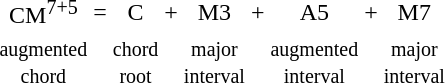<table style="text-align: center;">
<tr>
<td>CM<sup>7+5</sup></td>
<td>=</td>
<td>C</td>
<td>+</td>
<td>M3</td>
<td>+</td>
<td>A5</td>
<td>+</td>
<td>M7</td>
</tr>
<tr>
<td><small>augmented<br>chord</small></td>
<td></td>
<td><small>chord<br>root</small></td>
<td></td>
<td><small>major<br>interval</small></td>
<td></td>
<td><small>augmented<br>interval</small></td>
<td></td>
<td><small>major<br>interval</small></td>
</tr>
</table>
